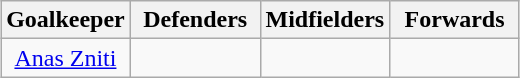<table class="wikitable" style="margin:auto;text-align:center">
<tr>
<th style="width:25%;">Goalkeeper</th>
<th style="width:25%;">Defenders</th>
<th style="width:25%;">Midfielders</th>
<th style="width:25%;">Forwards</th>
</tr>
<tr style="vertical-align:top;">
<td> <a href='#'>Anas Zniti</a></td>
<td></td>
<td></td>
<td></td>
</tr>
</table>
